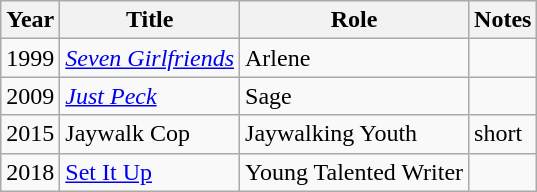<table class = "wikitable sortable">
<tr>
<th>Year</th>
<th>Title</th>
<th>Role</th>
<th class="unsortable">Notes</th>
</tr>
<tr>
<td>1999</td>
<td><em><a href='#'>Seven Girlfriends</a></em></td>
<td>Arlene</td>
<td></td>
</tr>
<tr>
<td>2009</td>
<td><em><a href='#'>Just Peck</a></em></td>
<td>Sage</td>
<td></td>
</tr>
<tr>
<td>2015</td>
<td>Jaywalk Cop</td>
<td>Jaywalking Youth</td>
<td>short</td>
</tr>
<tr>
<td>2018</td>
<td><a href='#'>Set It Up</a></td>
<td>Young Talented Writer</td>
<td></td>
</tr>
</table>
